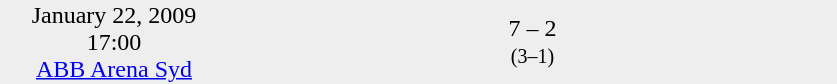<table style="background:#eee;" cellspacing="0">
<tr style="text-align:center;">
<td width=150>January 22, 2009<br>17:00<br><a href='#'>ABB Arena Syd</a></td>
<td style="width:150px; text-align:right;"></td>
<td width=100>7 – 2<br><small>(3–1)</small></td>
<td style="width:150px; text-align:left;"></td>
</tr>
</table>
